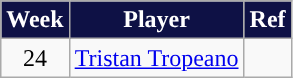<table class=wikitable>
<tr>
<th style="background:#0E1145; color:#FFFFFF;">Week</th>
<th style="background:#0E1145; color:#FFFFFF;">Player</th>
<th style="background:#0E1145; color:#FFFFFF;">Ref</th>
</tr>
<tr>
<td align=center>24</td>
<td> <a href='#'>Tristan Tropeano</a></td>
<td align=center></td>
</tr>
</table>
